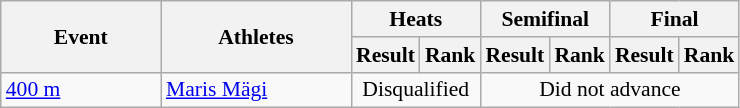<table class="wikitable" border="1" style="font-size:90%">
<tr>
<th rowspan="2" width=100>Event</th>
<th rowspan="2" width=120>Athletes</th>
<th colspan="2">Heats</th>
<th colspan="2">Semifinal</th>
<th colspan="2">Final</th>
</tr>
<tr>
<th>Result</th>
<th>Rank</th>
<th>Result</th>
<th>Rank</th>
<th>Result</th>
<th>Rank</th>
</tr>
<tr>
<td><a href='#'>400 m</a></td>
<td><a href='#'>Maris Mägi</a></td>
<td align=center colspan="2">Disqualified</td>
<td align=center colspan="4">Did not advance</td>
</tr>
</table>
